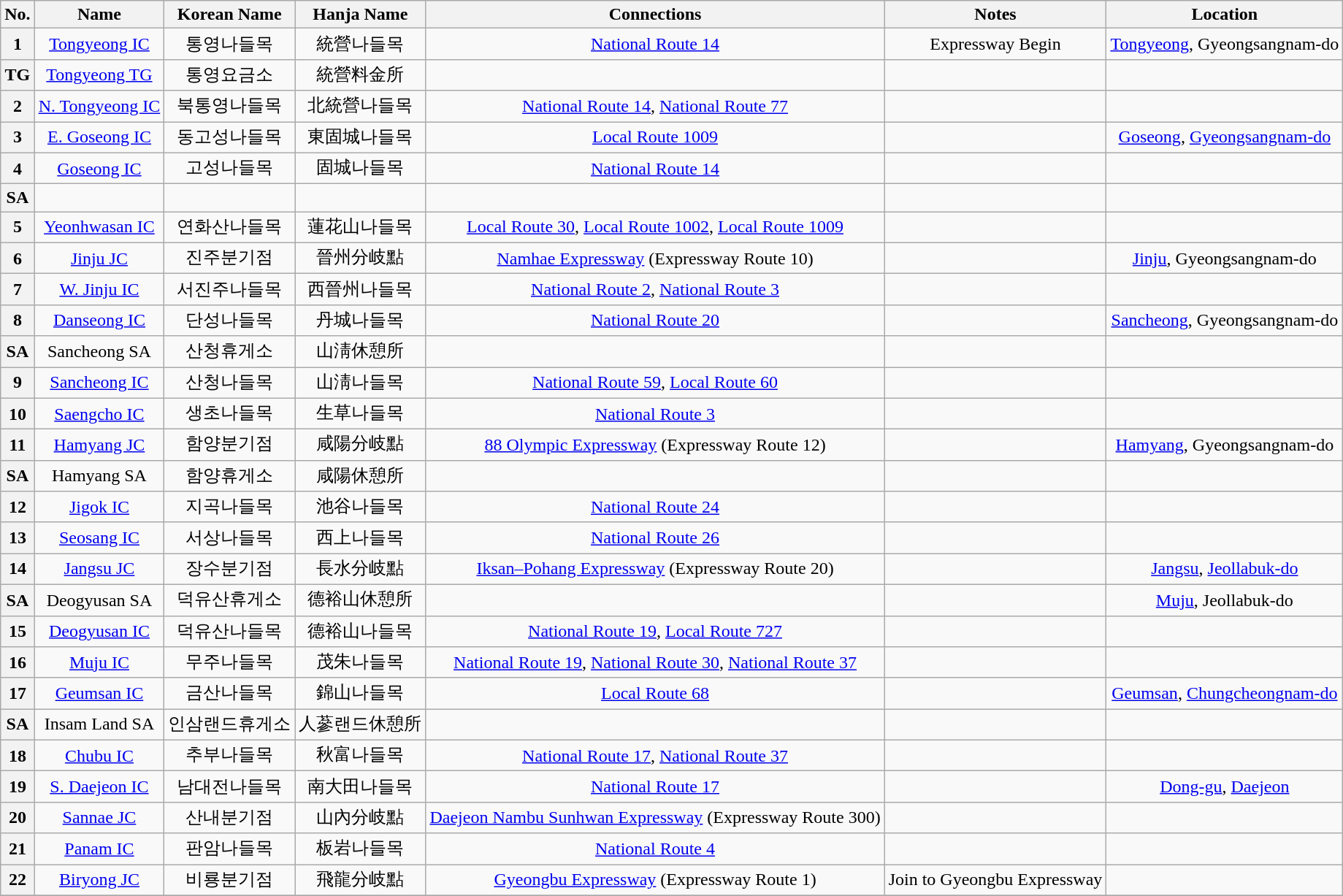<table class="wikitable" style="text-align: center;">
<tr>
<th>No.</th>
<th>Name</th>
<th>Korean Name</th>
<th>Hanja Name</th>
<th>Connections</th>
<th>Notes</th>
<th>Location</th>
</tr>
<tr>
<th>1</th>
<td><a href='#'>Tongyeong IC</a></td>
<td>통영나들목</td>
<td>統營나들목</td>
<td><a href='#'>National Route 14</a></td>
<td>Expressway Begin</td>
<td><a href='#'>Tongyeong</a>, Gyeongsangnam-do</td>
</tr>
<tr>
<th>TG</th>
<td><a href='#'>Tongyeong TG</a></td>
<td>통영요금소</td>
<td>統營料金所</td>
<td></td>
<td></td>
<td></td>
</tr>
<tr>
<th>2</th>
<td><a href='#'>N. Tongyeong IC</a></td>
<td>북통영나들목</td>
<td>北統營나들목</td>
<td><a href='#'>National Route 14</a>, <a href='#'>National Route 77</a></td>
<td></td>
<td></td>
</tr>
<tr>
<th>3</th>
<td><a href='#'>E. Goseong IC</a></td>
<td>동고성나들목</td>
<td>東固城나들목</td>
<td><a href='#'>Local Route 1009</a></td>
<td></td>
<td><a href='#'>Goseong</a>, <a href='#'>Gyeongsangnam-do</a></td>
</tr>
<tr>
<th>4</th>
<td><a href='#'>Goseong IC</a></td>
<td>고성나들목</td>
<td>固城나들목</td>
<td><a href='#'>National Route 14</a></td>
<td></td>
<td></td>
</tr>
<tr>
<th>SA</th>
<td></td>
<td></td>
<td></td>
<td></td>
<td></td>
<td></td>
</tr>
<tr>
<th>5</th>
<td><a href='#'>Yeonhwasan IC</a></td>
<td>연화산나들목</td>
<td>蓮花山나들목</td>
<td><a href='#'>Local Route 30</a>, <a href='#'>Local Route 1002</a>, <a href='#'>Local Route 1009</a></td>
<td></td>
<td></td>
</tr>
<tr>
<th>6</th>
<td><a href='#'>Jinju JC</a></td>
<td>진주분기점</td>
<td>晉州分岐點</td>
<td><a href='#'>Namhae Expressway</a> (Expressway Route 10)</td>
<td></td>
<td><a href='#'>Jinju</a>, Gyeongsangnam-do</td>
</tr>
<tr>
<th>7</th>
<td><a href='#'>W. Jinju IC</a></td>
<td>서진주나들목</td>
<td>西晉州나들목</td>
<td><a href='#'>National Route 2</a>, <a href='#'>National Route 3</a></td>
<td></td>
<td></td>
</tr>
<tr>
<th>8</th>
<td><a href='#'>Danseong IC</a></td>
<td>단성나들목</td>
<td>丹城나들목</td>
<td><a href='#'>National Route 20</a></td>
<td></td>
<td><a href='#'>Sancheong</a>, Gyeongsangnam-do</td>
</tr>
<tr>
<th>SA</th>
<td>Sancheong SA</td>
<td>산청휴게소</td>
<td>山淸休憩所</td>
<td></td>
<td></td>
<td></td>
</tr>
<tr>
<th>9</th>
<td><a href='#'>Sancheong IC</a></td>
<td>산청나들목</td>
<td>山淸나들목</td>
<td><a href='#'>National Route 59</a>, <a href='#'>Local Route 60</a></td>
<td></td>
<td></td>
</tr>
<tr>
<th>10</th>
<td><a href='#'>Saengcho IC</a></td>
<td>생초나들목</td>
<td>生草나들목</td>
<td><a href='#'>National Route 3</a></td>
<td></td>
<td></td>
</tr>
<tr>
<th>11</th>
<td><a href='#'>Hamyang JC</a></td>
<td>함양분기점</td>
<td>咸陽分岐點</td>
<td><a href='#'>88 Olympic Expressway</a> (Expressway Route 12)</td>
<td></td>
<td><a href='#'>Hamyang</a>, Gyeongsangnam-do</td>
</tr>
<tr>
<th>SA</th>
<td>Hamyang SA</td>
<td>함양휴게소</td>
<td>咸陽休憩所</td>
<td></td>
<td></td>
<td></td>
</tr>
<tr>
<th>12</th>
<td><a href='#'>Jigok IC</a></td>
<td>지곡나들목</td>
<td>池谷나들목</td>
<td><a href='#'>National Route 24</a></td>
<td></td>
<td></td>
</tr>
<tr>
<th>13</th>
<td><a href='#'>Seosang IC</a></td>
<td>서상나들목</td>
<td>西上나들목</td>
<td><a href='#'>National Route 26</a></td>
<td></td>
<td></td>
</tr>
<tr>
<th>14</th>
<td><a href='#'>Jangsu JC</a></td>
<td>장수분기점</td>
<td>長水分岐點</td>
<td><a href='#'>Iksan–Pohang Expressway</a> (Expressway Route 20)</td>
<td></td>
<td><a href='#'>Jangsu</a>, <a href='#'>Jeollabuk-do</a></td>
</tr>
<tr>
<th>SA</th>
<td>Deogyusan SA</td>
<td>덕유산휴게소</td>
<td>德裕山休憩所</td>
<td></td>
<td></td>
<td><a href='#'>Muju</a>, Jeollabuk-do</td>
</tr>
<tr>
<th>15</th>
<td><a href='#'>Deogyusan IC</a></td>
<td>덕유산나들목</td>
<td>德裕山나들목</td>
<td><a href='#'>National Route 19</a>, <a href='#'>Local Route 727</a></td>
<td></td>
<td></td>
</tr>
<tr>
<th>16</th>
<td><a href='#'>Muju IC</a></td>
<td>무주나들목</td>
<td>茂朱나들목</td>
<td><a href='#'>National Route 19</a>, <a href='#'>National Route 30</a>, <a href='#'>National Route 37</a></td>
<td></td>
<td></td>
</tr>
<tr>
<th>17</th>
<td><a href='#'>Geumsan IC</a></td>
<td>금산나들목</td>
<td>錦山나들목</td>
<td><a href='#'>Local Route 68</a></td>
<td></td>
<td><a href='#'>Geumsan</a>, <a href='#'>Chungcheongnam-do</a></td>
</tr>
<tr>
<th>SA</th>
<td>Insam Land SA</td>
<td>인삼랜드휴게소</td>
<td>人蔘랜드休憩所</td>
<td></td>
<td></td>
<td></td>
</tr>
<tr>
<th>18</th>
<td><a href='#'>Chubu IC</a></td>
<td>추부나들목</td>
<td>秋富나들목</td>
<td><a href='#'>National Route 17</a>, <a href='#'>National Route 37</a></td>
<td></td>
<td></td>
</tr>
<tr>
<th>19</th>
<td><a href='#'>S. Daejeon IC</a></td>
<td>남대전나들목</td>
<td>南大田나들목</td>
<td><a href='#'>National Route 17</a></td>
<td></td>
<td><a href='#'>Dong-gu</a>, <a href='#'>Daejeon</a></td>
</tr>
<tr>
<th>20</th>
<td><a href='#'>Sannae JC</a></td>
<td>산내분기점</td>
<td>山內分岐點</td>
<td><a href='#'>Daejeon Nambu Sunhwan Expressway</a> (Expressway Route 300)</td>
<td></td>
<td></td>
</tr>
<tr>
<th>21</th>
<td><a href='#'>Panam IC</a></td>
<td>판암나들목</td>
<td>板岩나들목</td>
<td><a href='#'>National Route 4</a></td>
<td></td>
<td></td>
</tr>
<tr>
<th>22</th>
<td><a href='#'>Biryong JC</a></td>
<td>비룡분기점</td>
<td>飛龍分岐點</td>
<td><a href='#'>Gyeongbu Expressway</a> (Expressway Route 1)</td>
<td>Join to Gyeongbu Expressway</td>
<td></td>
</tr>
<tr>
</tr>
</table>
